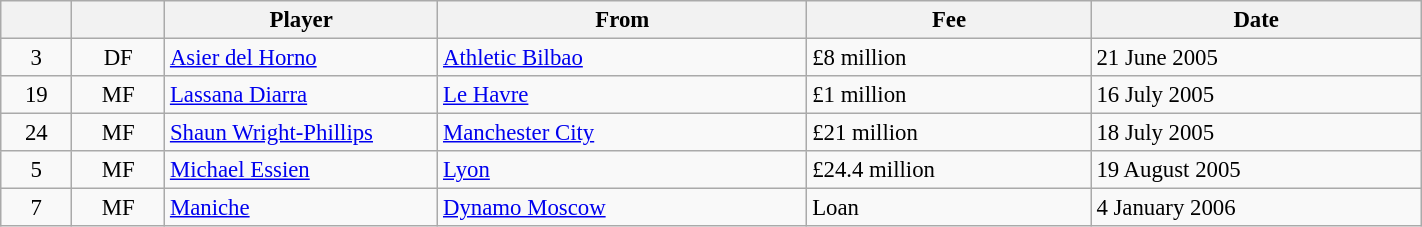<table class="wikitable" style="width:75%; text-align:center; font-size:95%; text-align:left;">
<tr>
<th></th>
<th></th>
<th scope="col" style="width:175px;">Player</th>
<th>From</th>
<th>Fee</th>
<th>Date</th>
</tr>
<tr>
<td align=center>3</td>
<td align=center>DF</td>
<td> <a href='#'>Asier del Horno</a></td>
<td> <a href='#'>Athletic Bilbao</a></td>
<td>£8 million</td>
<td>21 June 2005</td>
</tr>
<tr>
<td align=center>19</td>
<td align=center>MF</td>
<td> <a href='#'>Lassana Diarra</a></td>
<td> <a href='#'>Le Havre</a></td>
<td>£1 million</td>
<td>16 July 2005</td>
</tr>
<tr>
<td align=center>24</td>
<td align=center>MF</td>
<td> <a href='#'>Shaun Wright-Phillips</a></td>
<td> <a href='#'>Manchester City</a></td>
<td>£21 million</td>
<td>18 July 2005</td>
</tr>
<tr>
<td align=center>5</td>
<td align=center>MF</td>
<td> <a href='#'>Michael Essien</a></td>
<td> <a href='#'>Lyon</a></td>
<td>£24.4 million</td>
<td>19 August 2005</td>
</tr>
<tr>
<td align=center>7</td>
<td align=center>MF</td>
<td> <a href='#'>Maniche</a></td>
<td> <a href='#'>Dynamo Moscow</a></td>
<td>Loan</td>
<td>4 January 2006</td>
</tr>
</table>
